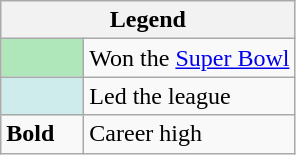<table class="wikitable mw-collapsible">
<tr>
<th colspan="2">Legend</th>
</tr>
<tr>
<td style="background:#afe6ba; width:3em;"></td>
<td>Won the <a href='#'>Super Bowl</a></td>
</tr>
<tr>
<td style="background:#cfecec; width:3em;"></td>
<td>Led the league</td>
</tr>
<tr>
<td><strong>Bold</strong></td>
<td>Career high</td>
</tr>
</table>
